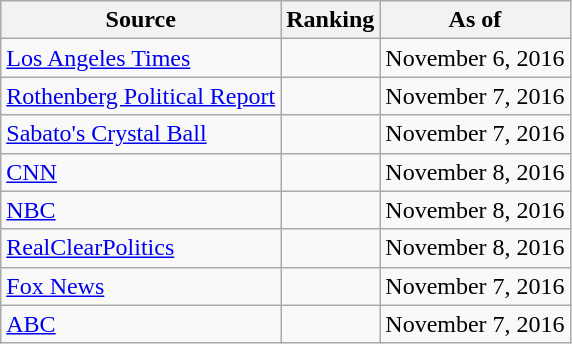<table class="wikitable" style="text-align:center">
<tr>
<th>Source</th>
<th>Ranking</th>
<th>As of</th>
</tr>
<tr>
<td align="left"><a href='#'>Los Angeles Times</a></td>
<td></td>
<td>November 6, 2016</td>
</tr>
<tr>
<td align=left><a href='#'>Rothenberg Political Report</a></td>
<td></td>
<td>November 7, 2016</td>
</tr>
<tr>
<td align="left"><a href='#'>Sabato's Crystal Ball</a></td>
<td></td>
<td>November 7, 2016</td>
</tr>
<tr>
<td align="left"><a href='#'>CNN</a></td>
<td></td>
<td>November 8, 2016</td>
</tr>
<tr>
<td align="left"><a href='#'>NBC</a></td>
<td></td>
<td>November 8, 2016</td>
</tr>
<tr>
<td align="left"><a href='#'>RealClearPolitics</a></td>
<td></td>
<td>November 8, 2016</td>
</tr>
<tr>
<td align="left"><a href='#'>Fox News</a></td>
<td></td>
<td>November 7, 2016</td>
</tr>
<tr>
<td align="left"><a href='#'>ABC</a></td>
<td></td>
<td>November 7, 2016</td>
</tr>
</table>
